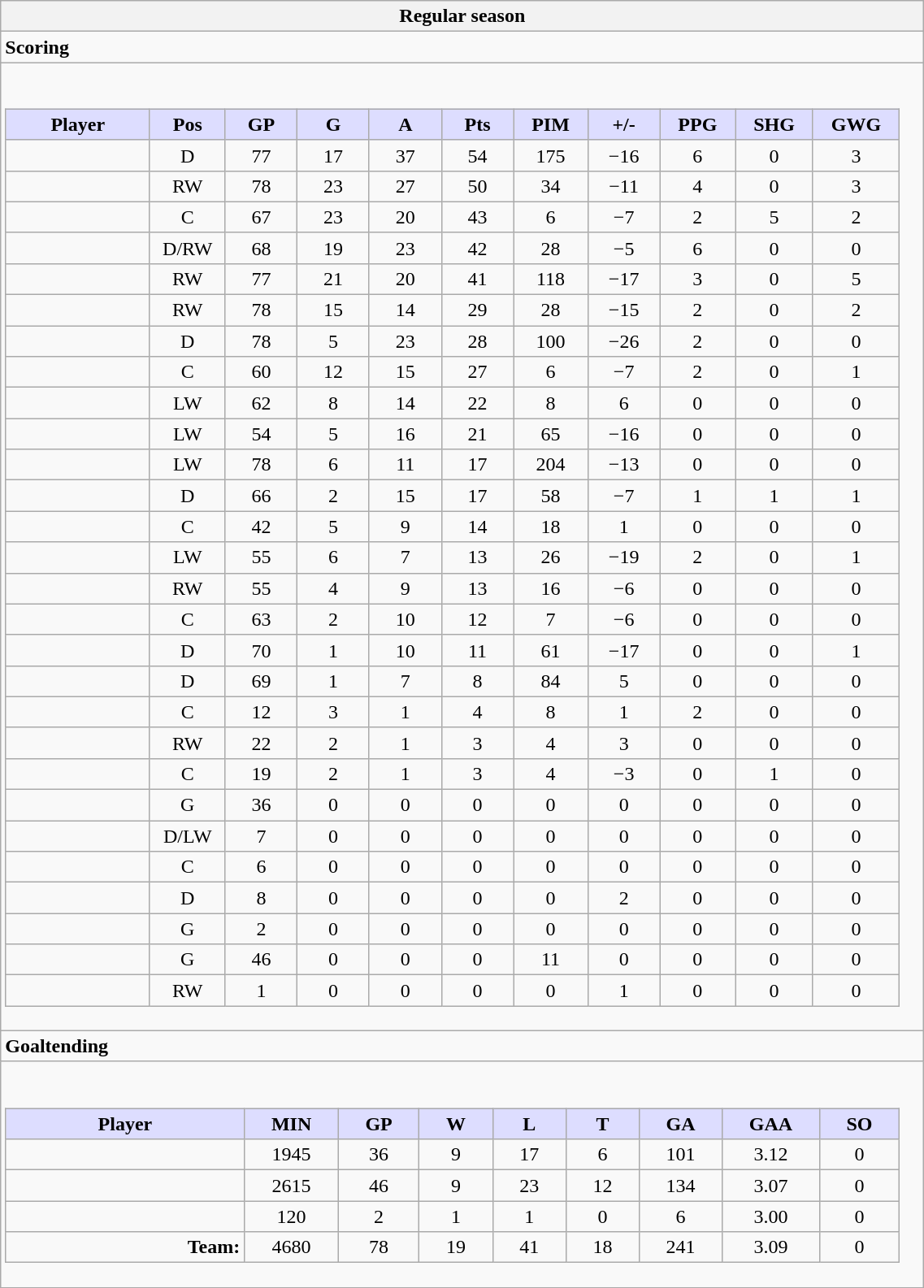<table class="wikitable collapsible" style="width:60%;">
<tr>
<th>Regular season</th>
</tr>
<tr>
<td class="tocccolors"><strong>Scoring</strong></td>
</tr>
<tr>
<td><br><table class="wikitable sortable">
<tr style="text-align:center;">
<th style="background:#ddf; width:10%;">Player</th>
<th style="background:#ddf; width:3%;" title="Position">Pos</th>
<th style="background:#ddf; width:5%;" title="Games played">GP</th>
<th style="background:#ddf; width:5%;" title="Goals">G</th>
<th style="background:#ddf; width:5%;" title="Assists">A</th>
<th style="background:#ddf; width:5%;" title="Points">Pts</th>
<th style="background:#ddf; width:5%;" title="Penalties in Minutes">PIM</th>
<th style="background:#ddf; width:5%;" title="Plus/minus">+/-</th>
<th style="background:#ddf; width:5%;" title="Power play goals">PPG</th>
<th style="background:#ddf; width:5%;" title="Short-handed goals">SHG</th>
<th style="background:#ddf; width:5%;" title="Game-winning goals">GWG</th>
</tr>
<tr style="text-align:center;">
<td style="text-align:right;"></td>
<td>D</td>
<td>77</td>
<td>17</td>
<td>37</td>
<td>54</td>
<td>175</td>
<td>−16</td>
<td>6</td>
<td>0</td>
<td>3</td>
</tr>
<tr style="text-align:center;">
<td style="text-align:right;"></td>
<td>RW</td>
<td>78</td>
<td>23</td>
<td>27</td>
<td>50</td>
<td>34</td>
<td>−11</td>
<td>4</td>
<td>0</td>
<td>3</td>
</tr>
<tr style="text-align:center;">
<td style="text-align:right;"></td>
<td>C</td>
<td>67</td>
<td>23</td>
<td>20</td>
<td>43</td>
<td>6</td>
<td>−7</td>
<td>2</td>
<td>5</td>
<td>2</td>
</tr>
<tr style="text-align:center;">
<td style="text-align:right;"></td>
<td>D/RW</td>
<td>68</td>
<td>19</td>
<td>23</td>
<td>42</td>
<td>28</td>
<td>−5</td>
<td>6</td>
<td>0</td>
<td>0</td>
</tr>
<tr style="text-align:center;">
<td style="text-align:right;"></td>
<td>RW</td>
<td>77</td>
<td>21</td>
<td>20</td>
<td>41</td>
<td>118</td>
<td>−17</td>
<td>3</td>
<td>0</td>
<td>5</td>
</tr>
<tr style="text-align:center;">
<td style="text-align:right;"></td>
<td>RW</td>
<td>78</td>
<td>15</td>
<td>14</td>
<td>29</td>
<td>28</td>
<td>−15</td>
<td>2</td>
<td>0</td>
<td>2</td>
</tr>
<tr style="text-align:center;">
<td style="text-align:right;"></td>
<td>D</td>
<td>78</td>
<td>5</td>
<td>23</td>
<td>28</td>
<td>100</td>
<td>−26</td>
<td>2</td>
<td>0</td>
<td>0</td>
</tr>
<tr style="text-align:center;">
<td style="text-align:right;"></td>
<td>C</td>
<td>60</td>
<td>12</td>
<td>15</td>
<td>27</td>
<td>6</td>
<td>−7</td>
<td>2</td>
<td>0</td>
<td>1</td>
</tr>
<tr style="text-align:center;">
<td style="text-align:right;"></td>
<td>LW</td>
<td>62</td>
<td>8</td>
<td>14</td>
<td>22</td>
<td>8</td>
<td>6</td>
<td>0</td>
<td>0</td>
<td>0</td>
</tr>
<tr style="text-align:center;">
<td style="text-align:right;"></td>
<td>LW</td>
<td>54</td>
<td>5</td>
<td>16</td>
<td>21</td>
<td>65</td>
<td>−16</td>
<td>0</td>
<td>0</td>
<td>0</td>
</tr>
<tr style="text-align:center;">
<td style="text-align:right;"></td>
<td>LW</td>
<td>78</td>
<td>6</td>
<td>11</td>
<td>17</td>
<td>204</td>
<td>−13</td>
<td>0</td>
<td>0</td>
<td>0</td>
</tr>
<tr style="text-align:center;">
<td style="text-align:right;"></td>
<td>D</td>
<td>66</td>
<td>2</td>
<td>15</td>
<td>17</td>
<td>58</td>
<td>−7</td>
<td>1</td>
<td>1</td>
<td>1</td>
</tr>
<tr style="text-align:center;">
<td style="text-align:right;"></td>
<td>C</td>
<td>42</td>
<td>5</td>
<td>9</td>
<td>14</td>
<td>18</td>
<td>1</td>
<td>0</td>
<td>0</td>
<td>0</td>
</tr>
<tr style="text-align:center;">
<td style="text-align:right;"></td>
<td>LW</td>
<td>55</td>
<td>6</td>
<td>7</td>
<td>13</td>
<td>26</td>
<td>−19</td>
<td>2</td>
<td>0</td>
<td>1</td>
</tr>
<tr style="text-align:center;">
<td style="text-align:right;"></td>
<td>RW</td>
<td>55</td>
<td>4</td>
<td>9</td>
<td>13</td>
<td>16</td>
<td>−6</td>
<td>0</td>
<td>0</td>
<td>0</td>
</tr>
<tr style="text-align:center;">
<td style="text-align:right;"></td>
<td>C</td>
<td>63</td>
<td>2</td>
<td>10</td>
<td>12</td>
<td>7</td>
<td>−6</td>
<td>0</td>
<td>0</td>
<td>0</td>
</tr>
<tr style="text-align:center;">
<td style="text-align:right;"></td>
<td>D</td>
<td>70</td>
<td>1</td>
<td>10</td>
<td>11</td>
<td>61</td>
<td>−17</td>
<td>0</td>
<td>0</td>
<td>1</td>
</tr>
<tr style="text-align:center;">
<td style="text-align:right;"></td>
<td>D</td>
<td>69</td>
<td>1</td>
<td>7</td>
<td>8</td>
<td>84</td>
<td>5</td>
<td>0</td>
<td>0</td>
<td>0</td>
</tr>
<tr style="text-align:center;">
<td style="text-align:right;"></td>
<td>C</td>
<td>12</td>
<td>3</td>
<td>1</td>
<td>4</td>
<td>8</td>
<td>1</td>
<td>2</td>
<td>0</td>
<td>0</td>
</tr>
<tr style="text-align:center;">
<td style="text-align:right;"></td>
<td>RW</td>
<td>22</td>
<td>2</td>
<td>1</td>
<td>3</td>
<td>4</td>
<td>3</td>
<td>0</td>
<td>0</td>
<td>0</td>
</tr>
<tr style="text-align:center;">
<td style="text-align:right;"></td>
<td>C</td>
<td>19</td>
<td>2</td>
<td>1</td>
<td>3</td>
<td>4</td>
<td>−3</td>
<td>0</td>
<td>1</td>
<td>0</td>
</tr>
<tr style="text-align:center;">
<td style="text-align:right;"></td>
<td>G</td>
<td>36</td>
<td>0</td>
<td>0</td>
<td>0</td>
<td>0</td>
<td>0</td>
<td>0</td>
<td>0</td>
<td>0</td>
</tr>
<tr style="text-align:center;">
<td style="text-align:right;"></td>
<td>D/LW</td>
<td>7</td>
<td>0</td>
<td>0</td>
<td>0</td>
<td>0</td>
<td>0</td>
<td>0</td>
<td>0</td>
<td>0</td>
</tr>
<tr style="text-align:center;">
<td style="text-align:right;"></td>
<td>C</td>
<td>6</td>
<td>0</td>
<td>0</td>
<td>0</td>
<td>0</td>
<td>0</td>
<td>0</td>
<td>0</td>
<td>0</td>
</tr>
<tr style="text-align:center;">
<td style="text-align:right;"></td>
<td>D</td>
<td>8</td>
<td>0</td>
<td>0</td>
<td>0</td>
<td>0</td>
<td>2</td>
<td>0</td>
<td>0</td>
<td>0</td>
</tr>
<tr style="text-align:center;">
<td style="text-align:right;"></td>
<td>G</td>
<td>2</td>
<td>0</td>
<td>0</td>
<td>0</td>
<td>0</td>
<td>0</td>
<td>0</td>
<td>0</td>
<td>0</td>
</tr>
<tr style="text-align:center;">
<td style="text-align:right;"></td>
<td>G</td>
<td>46</td>
<td>0</td>
<td>0</td>
<td>0</td>
<td>11</td>
<td>0</td>
<td>0</td>
<td>0</td>
<td>0</td>
</tr>
<tr style="text-align:center;">
<td style="text-align:right;"></td>
<td>RW</td>
<td>1</td>
<td>0</td>
<td>0</td>
<td>0</td>
<td>0</td>
<td>1</td>
<td>0</td>
<td>0</td>
<td>0</td>
</tr>
</table>
</td>
</tr>
<tr>
<td class="toccolors"><strong>Goaltending</strong></td>
</tr>
<tr>
<td><br><table class="wikitable sortable">
<tr>
<th style="background:#ddf; width:10%;">Player</th>
<th style="width:3%; background:#ddf;" title="Minutes played">MIN</th>
<th style="width:3%; background:#ddf;" title="Games played in">GP</th>
<th style="width:3%; background:#ddf;" title="Wins">W</th>
<th style="width:3%; background:#ddf;" title="Losses">L</th>
<th style="width:3%; background:#ddf;" title="Ties">T</th>
<th style="width:3%; background:#ddf;" title="Goals against">GA</th>
<th style="width:3%; background:#ddf;" title="Goals against average">GAA</th>
<th style="width:3%; background:#ddf;" title="Shut-outs">SO</th>
</tr>
<tr style="text-align:center;">
<td style="text-align:right;"></td>
<td>1945</td>
<td>36</td>
<td>9</td>
<td>17</td>
<td>6</td>
<td>101</td>
<td>3.12</td>
<td>0</td>
</tr>
<tr style="text-align:center;">
<td style="text-align:right;"></td>
<td>2615</td>
<td>46</td>
<td>9</td>
<td>23</td>
<td>12</td>
<td>134</td>
<td>3.07</td>
<td>0</td>
</tr>
<tr style="text-align:center;">
<td style="text-align:right;"></td>
<td>120</td>
<td>2</td>
<td>1</td>
<td>1</td>
<td>0</td>
<td>6</td>
<td>3.00</td>
<td>0</td>
</tr>
<tr style="text-align:center;">
<td style="text-align:right;"><strong>Team:</strong></td>
<td>4680</td>
<td>78</td>
<td>19</td>
<td>41</td>
<td>18</td>
<td>241</td>
<td>3.09</td>
<td>0</td>
</tr>
</table>
</td>
</tr>
</table>
